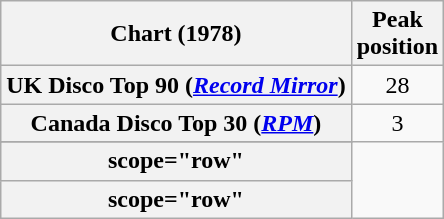<table class="wikitable sortable plainrowheaders">
<tr>
<th>Chart (1978)</th>
<th>Peak<br>position</th>
</tr>
<tr>
<th scope="row">UK Disco Top 90 (<em><a href='#'>Record Mirror</a></em>)</th>
<td align="center">28</td>
</tr>
<tr>
<th scope="row">Canada Disco Top 30 (<em><a href='#'>RPM</a></em>)</th>
<td align="center">3</td>
</tr>
<tr>
</tr>
<tr>
<th>scope="row" </th>
</tr>
<tr>
<th>scope="row" </th>
</tr>
</table>
